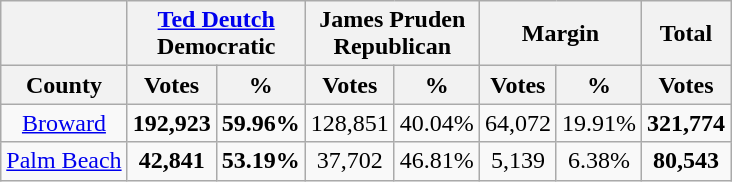<table class="wikitable sortable" style="text-align:center">
<tr>
<th></th>
<th style="text-align:center;" colspan="2"><a href='#'>Ted Deutch</a><br>Democratic</th>
<th style="text-align:center;" colspan="2">James Pruden<br>Republican</th>
<th style="text-align:center;" colspan="2">Margin</th>
<th style="text-align:center;">Total</th>
</tr>
<tr>
<th align=center>County</th>
<th style="text-align:center;" data-sort-type="number">Votes</th>
<th style="text-align:center;" data-sort-type="number">%</th>
<th style="text-align:center;" data-sort-type="number">Votes</th>
<th style="text-align:center;" data-sort-type="number">%</th>
<th style="text-align:center;" data-sort-type="number">Votes</th>
<th style="text-align:center;" data-sort-type="number">%</th>
<th style="text-align:center;" data-sort-type="number">Votes</th>
</tr>
<tr>
<td align=center><a href='#'>Broward</a></td>
<td><strong>192,923</strong></td>
<td><strong>59.96%</strong></td>
<td>128,851</td>
<td>40.04%</td>
<td>64,072</td>
<td>19.91%</td>
<td><strong>321,774</strong></td>
</tr>
<tr>
<td align=center><a href='#'>Palm Beach</a></td>
<td><strong>42,841</strong></td>
<td><strong>53.19%</strong></td>
<td>37,702</td>
<td>46.81%</td>
<td>5,139</td>
<td>6.38%</td>
<td><strong>80,543</strong></td>
</tr>
</table>
